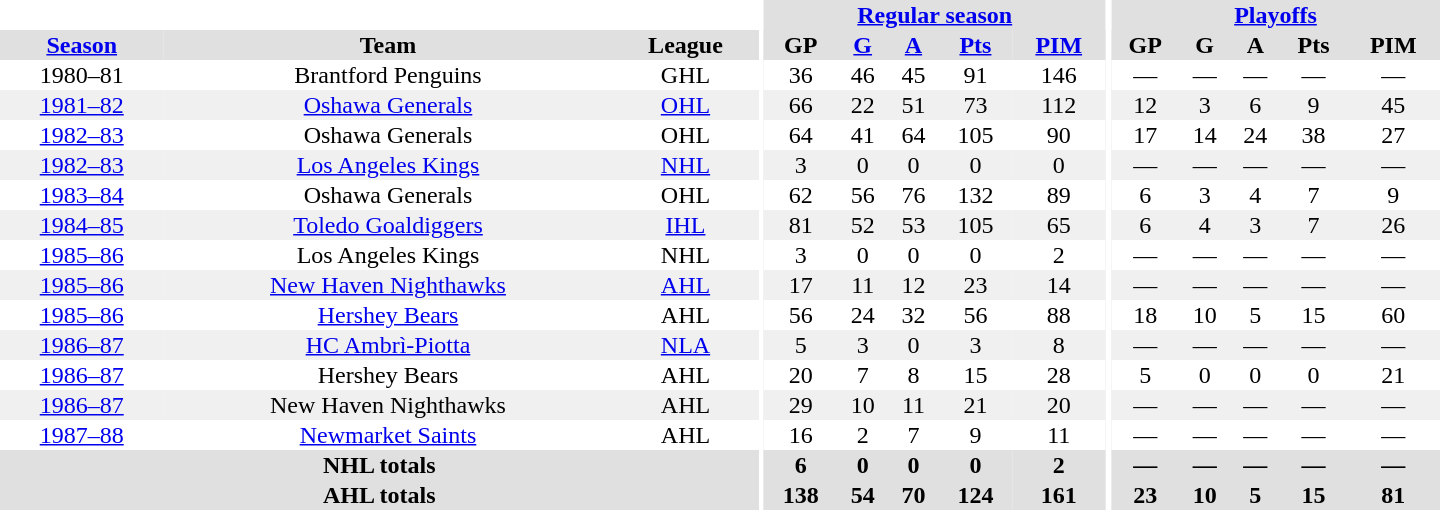<table border="0" cellpadding="1" cellspacing="0" style="text-align:center; width:60em">
<tr bgcolor="#e0e0e0">
<th colspan="3" bgcolor="#ffffff"></th>
<th rowspan="99" bgcolor="#ffffff"></th>
<th colspan="5"><a href='#'>Regular season</a></th>
<th rowspan="99" bgcolor="#ffffff"></th>
<th colspan="5"><a href='#'>Playoffs</a></th>
</tr>
<tr bgcolor="#e0e0e0">
<th><a href='#'>Season</a></th>
<th>Team</th>
<th>League</th>
<th>GP</th>
<th><a href='#'>G</a></th>
<th><a href='#'>A</a></th>
<th><a href='#'>Pts</a></th>
<th><a href='#'>PIM</a></th>
<th>GP</th>
<th>G</th>
<th>A</th>
<th>Pts</th>
<th>PIM</th>
</tr>
<tr>
<td>1980–81</td>
<td>Brantford Penguins</td>
<td>GHL</td>
<td>36</td>
<td>46</td>
<td>45</td>
<td>91</td>
<td>146</td>
<td>—</td>
<td>—</td>
<td>—</td>
<td>—</td>
<td>—</td>
</tr>
<tr bgcolor="#f0f0f0">
<td><a href='#'>1981–82</a></td>
<td><a href='#'>Oshawa Generals</a></td>
<td><a href='#'>OHL</a></td>
<td>66</td>
<td>22</td>
<td>51</td>
<td>73</td>
<td>112</td>
<td>12</td>
<td>3</td>
<td>6</td>
<td>9</td>
<td>45</td>
</tr>
<tr>
<td><a href='#'>1982–83</a></td>
<td>Oshawa Generals</td>
<td>OHL</td>
<td>64</td>
<td>41</td>
<td>64</td>
<td>105</td>
<td>90</td>
<td>17</td>
<td>14</td>
<td>24</td>
<td>38</td>
<td>27</td>
</tr>
<tr bgcolor="#f0f0f0">
<td><a href='#'>1982–83</a></td>
<td><a href='#'>Los Angeles Kings</a></td>
<td><a href='#'>NHL</a></td>
<td>3</td>
<td>0</td>
<td>0</td>
<td>0</td>
<td>0</td>
<td>—</td>
<td>—</td>
<td>—</td>
<td>—</td>
<td>—</td>
</tr>
<tr>
<td><a href='#'>1983–84</a></td>
<td>Oshawa Generals</td>
<td>OHL</td>
<td>62</td>
<td>56</td>
<td>76</td>
<td>132</td>
<td>89</td>
<td>6</td>
<td>3</td>
<td>4</td>
<td>7</td>
<td>9</td>
</tr>
<tr bgcolor="#f0f0f0">
<td><a href='#'>1984–85</a></td>
<td><a href='#'>Toledo Goaldiggers</a></td>
<td><a href='#'>IHL</a></td>
<td>81</td>
<td>52</td>
<td>53</td>
<td>105</td>
<td>65</td>
<td>6</td>
<td>4</td>
<td>3</td>
<td>7</td>
<td>26</td>
</tr>
<tr>
<td><a href='#'>1985–86</a></td>
<td>Los Angeles Kings</td>
<td>NHL</td>
<td>3</td>
<td>0</td>
<td>0</td>
<td>0</td>
<td>2</td>
<td>—</td>
<td>—</td>
<td>—</td>
<td>—</td>
<td>—</td>
</tr>
<tr bgcolor="#f0f0f0">
<td><a href='#'>1985–86</a></td>
<td><a href='#'>New Haven Nighthawks</a></td>
<td><a href='#'>AHL</a></td>
<td>17</td>
<td>11</td>
<td>12</td>
<td>23</td>
<td>14</td>
<td>—</td>
<td>—</td>
<td>—</td>
<td>—</td>
<td>—</td>
</tr>
<tr>
<td><a href='#'>1985–86</a></td>
<td><a href='#'>Hershey Bears</a></td>
<td>AHL</td>
<td>56</td>
<td>24</td>
<td>32</td>
<td>56</td>
<td>88</td>
<td>18</td>
<td>10</td>
<td>5</td>
<td>15</td>
<td>60</td>
</tr>
<tr bgcolor="#f0f0f0">
<td><a href='#'>1986–87</a></td>
<td><a href='#'>HC Ambrì-Piotta</a></td>
<td><a href='#'>NLA</a></td>
<td>5</td>
<td>3</td>
<td>0</td>
<td>3</td>
<td>8</td>
<td>—</td>
<td>—</td>
<td>—</td>
<td>—</td>
<td>—</td>
</tr>
<tr>
<td><a href='#'>1986–87</a></td>
<td>Hershey Bears</td>
<td>AHL</td>
<td>20</td>
<td>7</td>
<td>8</td>
<td>15</td>
<td>28</td>
<td>5</td>
<td>0</td>
<td>0</td>
<td>0</td>
<td>21</td>
</tr>
<tr bgcolor="#f0f0f0">
<td><a href='#'>1986–87</a></td>
<td>New Haven Nighthawks</td>
<td>AHL</td>
<td>29</td>
<td>10</td>
<td>11</td>
<td>21</td>
<td>20</td>
<td>—</td>
<td>—</td>
<td>—</td>
<td>—</td>
<td>—</td>
</tr>
<tr>
<td><a href='#'>1987–88</a></td>
<td><a href='#'>Newmarket Saints</a></td>
<td>AHL</td>
<td>16</td>
<td>2</td>
<td>7</td>
<td>9</td>
<td>11</td>
<td>—</td>
<td>—</td>
<td>—</td>
<td>—</td>
<td>—</td>
</tr>
<tr>
</tr>
<tr ALIGN="center" bgcolor="#e0e0e0">
<th colspan="3">NHL totals</th>
<th ALIGN="center">6</th>
<th ALIGN="center">0</th>
<th ALIGN="center">0</th>
<th ALIGN="center">0</th>
<th ALIGN="center">2</th>
<th ALIGN="center">—</th>
<th ALIGN="center">—</th>
<th ALIGN="center">—</th>
<th ALIGN="center">—</th>
<th ALIGN="center">—</th>
</tr>
<tr>
</tr>
<tr ALIGN="center" bgcolor="#e0e0e0">
<th colspan="3">AHL totals</th>
<th ALIGN="center">138</th>
<th ALIGN="center">54</th>
<th ALIGN="center">70</th>
<th ALIGN="center">124</th>
<th ALIGN="center">161</th>
<th ALIGN="center">23</th>
<th ALIGN="center">10</th>
<th ALIGN="center">5</th>
<th ALIGN="center">15</th>
<th ALIGN="center">81</th>
</tr>
</table>
